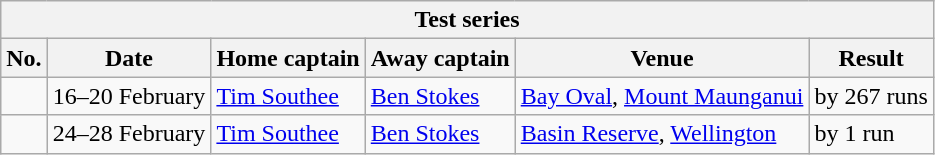<table class="wikitable">
<tr>
<th colspan="9">Test series</th>
</tr>
<tr>
<th>No.</th>
<th>Date</th>
<th>Home captain</th>
<th>Away captain</th>
<th>Venue</th>
<th>Result</th>
</tr>
<tr>
<td></td>
<td>16–20 February</td>
<td><a href='#'>Tim Southee</a></td>
<td><a href='#'>Ben Stokes</a></td>
<td><a href='#'>Bay Oval</a>, <a href='#'>Mount Maunganui</a></td>
<td> by 267 runs</td>
</tr>
<tr>
<td></td>
<td>24–28 February</td>
<td><a href='#'>Tim Southee</a></td>
<td><a href='#'>Ben Stokes</a></td>
<td><a href='#'>Basin Reserve</a>, <a href='#'>Wellington</a></td>
<td> by 1 run</td>
</tr>
</table>
